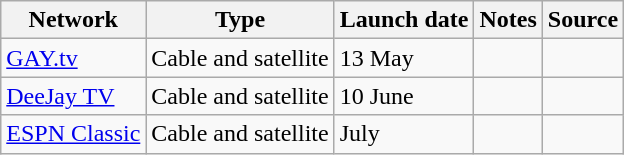<table class="wikitable sortable">
<tr>
<th>Network</th>
<th>Type</th>
<th>Launch date</th>
<th>Notes</th>
<th>Source</th>
</tr>
<tr>
<td><a href='#'>GAY.tv</a></td>
<td>Cable and satellite</td>
<td>13 May</td>
<td></td>
<td></td>
</tr>
<tr>
<td><a href='#'>DeeJay TV</a></td>
<td>Cable and satellite</td>
<td>10 June</td>
<td></td>
<td></td>
</tr>
<tr>
<td><a href='#'>ESPN Classic</a></td>
<td>Cable and satellite</td>
<td>July</td>
<td></td>
<td></td>
</tr>
</table>
